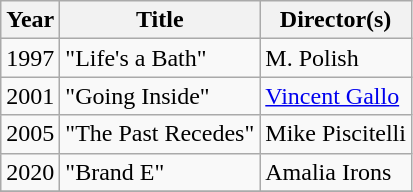<table class="wikitable">
<tr>
<th>Year</th>
<th>Title</th>
<th>Director(s)</th>
</tr>
<tr>
<td rowspan="1">1997</td>
<td>"Life's a Bath"</td>
<td>M. Polish</td>
</tr>
<tr>
<td rowspan="1">2001</td>
<td>"Going Inside"</td>
<td><a href='#'>Vincent Gallo</a></td>
</tr>
<tr>
<td rowspan="1">2005</td>
<td>"The Past Recedes"</td>
<td>Mike Piscitelli</td>
</tr>
<tr>
<td rowspan="1">2020</td>
<td>"Brand E"</td>
<td>Amalia Irons</td>
</tr>
<tr>
</tr>
</table>
